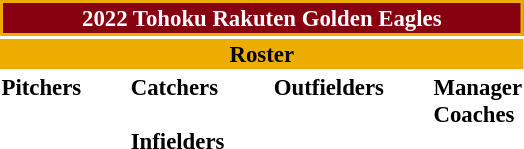<table class="toccolours" style="font-size: 95%;">
<tr>
<th colspan="10" style="background:#870010; color:#FFFFFF; text-align:center; border:2px solid #ecac00">2022 Tohoku Rakuten Golden Eagles</th>
</tr>
<tr>
<td colspan="10" style="background:#ecac00; color:#000000; text-align:center;"><strong>Roster</strong></td>
</tr>
<tr>
<td valign="top"><strong>Pitchers</strong><br>






























</td>
<td style="width:25px;"></td>
<td valign="top"><strong>Catchers</strong><br>




<br><strong>Infielders</strong>












</td>
<td style="width:25px;"></td>
<td valign="top"><strong>Outfielders</strong><br>









</td>
<td style="width:25px;"></td>
<td valign="top"><strong>Manager</strong><br>
<strong>Coaches</strong>







</td>
</tr>
<tr>
<td colspan="10" style="text-align: right;"></td>
</tr>
</table>
